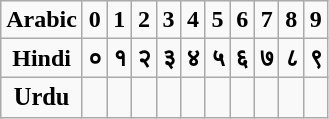<table class="wikitable nounderlines" style="text-align:center;line-height:normal">
<tr>
<td><strong>Arabic</strong></td>
<td><strong>0</strong></td>
<td><strong>1</strong></td>
<td><strong>2</strong></td>
<td><strong>3</strong></td>
<td><strong>4</strong></td>
<td><strong>5</strong></td>
<td><strong>6</strong></td>
<td><strong>7</strong></td>
<td><strong>8</strong></td>
<td><strong>9</strong></td>
</tr>
<tr>
<td><strong>Hindi</strong></td>
<td><strong>०</strong></td>
<td><strong>१</strong></td>
<td><strong>२</strong></td>
<td><strong>३</strong></td>
<td><strong>४</strong></td>
<td><strong>५</strong></td>
<td><strong>६</strong></td>
<td><strong>७</strong></td>
<td><strong>८</strong></td>
<td><strong>९</strong></td>
</tr>
<tr style="font-size:120%">
<td style="font-size:85%"><strong>Urdu</strong></td>
<td><strong></strong></td>
<td><strong></strong></td>
<td><strong></strong></td>
<td><strong></strong></td>
<td><strong></strong></td>
<td><strong></strong></td>
<td><strong></strong></td>
<td><strong></strong></td>
<td><strong></strong></td>
<td><strong></strong></td>
</tr>
</table>
